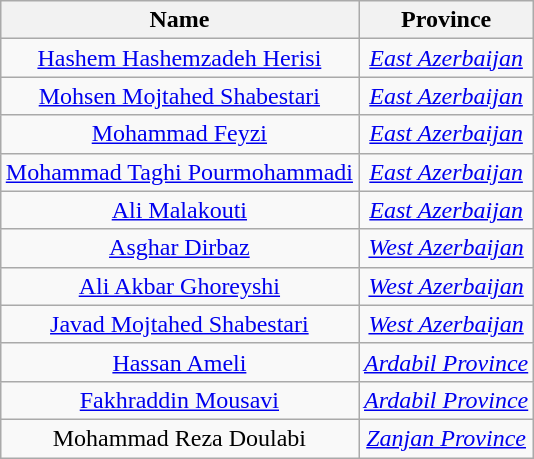<table class="wikitable"  style="margin:auto; text-align:center;">
<tr>
<th style="text-align:center;">Name</th>
<th style="text-align:center;">Province</th>
</tr>
<tr>
<td><a href='#'>Hashem Hashemzadeh Herisi</a></td>
<td><em><a href='#'>East Azerbaijan</a></em></td>
</tr>
<tr>
<td><a href='#'>Mohsen Mojtahed Shabestari</a></td>
<td><em><a href='#'>East Azerbaijan</a></em></td>
</tr>
<tr>
<td><a href='#'>Mohammad Feyzi</a></td>
<td><em><a href='#'>East Azerbaijan</a></em></td>
</tr>
<tr>
<td><a href='#'>Mohammad Taghi Pourmohammadi</a></td>
<td><em><a href='#'>East Azerbaijan</a></em></td>
</tr>
<tr>
<td><a href='#'>Ali Malakouti</a></td>
<td><em><a href='#'>East Azerbaijan</a></em></td>
</tr>
<tr>
<td><a href='#'>Asghar Dirbaz</a></td>
<td><em><a href='#'>West Azerbaijan</a></em></td>
</tr>
<tr>
<td><a href='#'>Ali Akbar Ghoreyshi</a></td>
<td><em><a href='#'>West Azerbaijan</a></em></td>
</tr>
<tr>
<td><a href='#'>Javad Mojtahed Shabestari</a></td>
<td><em><a href='#'>West Azerbaijan</a></em></td>
</tr>
<tr>
<td><a href='#'>Hassan Ameli</a></td>
<td><em><a href='#'>Ardabil Province</a></em></td>
</tr>
<tr>
<td><a href='#'>Fakhraddin Mousavi</a></td>
<td><em><a href='#'>Ardabil Province</a></em></td>
</tr>
<tr>
<td>Mohammad Reza Doulabi</td>
<td><em><a href='#'>Zanjan Province</a></em></td>
</tr>
</table>
